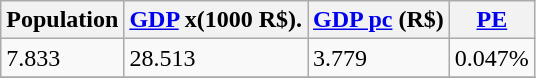<table class="wikitable" border="1">
<tr>
<th>Population</th>
<th><a href='#'>GDP</a> x(1000 R$).</th>
<th><a href='#'>GDP pc</a> (R$)</th>
<th><a href='#'>PE</a></th>
</tr>
<tr>
<td>7.833</td>
<td>28.513</td>
<td>3.779</td>
<td>0.047%</td>
</tr>
<tr>
</tr>
</table>
